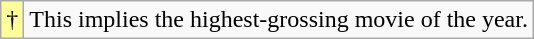<table class="wikitable">
<tr>
<td style="background-color:#FFFF99">†</td>
<td>This implies the highest-grossing movie of the year.</td>
</tr>
</table>
